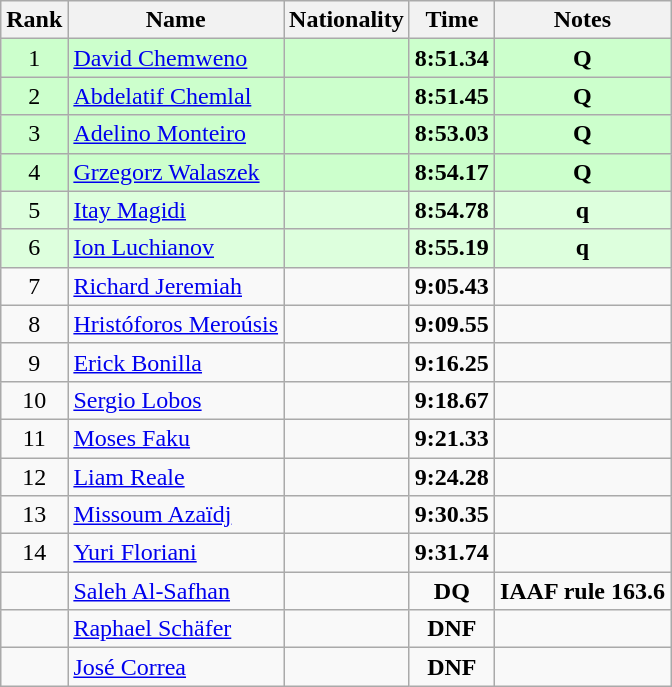<table class="wikitable sortable" style="text-align:center">
<tr>
<th>Rank</th>
<th>Name</th>
<th>Nationality</th>
<th>Time</th>
<th>Notes</th>
</tr>
<tr bgcolor=ccffcc>
<td>1</td>
<td align=left><a href='#'>David Chemweno</a></td>
<td align=left></td>
<td><strong>8:51.34</strong></td>
<td><strong>Q</strong></td>
</tr>
<tr bgcolor=ccffcc>
<td>2</td>
<td align=left><a href='#'>Abdelatif Chemlal</a></td>
<td align=left></td>
<td><strong>8:51.45</strong></td>
<td><strong>Q</strong></td>
</tr>
<tr bgcolor=ccffcc>
<td>3</td>
<td align=left><a href='#'>Adelino Monteiro</a></td>
<td align=left></td>
<td><strong>8:53.03</strong></td>
<td><strong>Q</strong></td>
</tr>
<tr bgcolor=ccffcc>
<td>4</td>
<td align=left><a href='#'>Grzegorz Walaszek</a></td>
<td align=left></td>
<td><strong>8:54.17</strong></td>
<td><strong>Q</strong></td>
</tr>
<tr bgcolor=ddffdd>
<td>5</td>
<td align=left><a href='#'>Itay Magidi</a></td>
<td align=left></td>
<td><strong>8:54.78</strong></td>
<td><strong>q</strong></td>
</tr>
<tr bgcolor=ddffdd>
<td>6</td>
<td align=left><a href='#'>Ion Luchianov</a></td>
<td align=left></td>
<td><strong>8:55.19</strong></td>
<td><strong>q</strong></td>
</tr>
<tr>
<td>7</td>
<td align=left><a href='#'>Richard Jeremiah</a></td>
<td align=left></td>
<td><strong>9:05.43</strong></td>
<td></td>
</tr>
<tr>
<td>8</td>
<td align=left><a href='#'>Hristóforos Meroúsis</a></td>
<td align=left></td>
<td><strong>9:09.55</strong></td>
<td></td>
</tr>
<tr>
<td>9</td>
<td align=left><a href='#'>Erick Bonilla</a></td>
<td align=left></td>
<td><strong>9:16.25</strong></td>
<td></td>
</tr>
<tr>
<td>10</td>
<td align=left><a href='#'>Sergio Lobos</a></td>
<td align=left></td>
<td><strong>9:18.67</strong></td>
<td></td>
</tr>
<tr>
<td>11</td>
<td align=left><a href='#'>Moses Faku</a></td>
<td align=left></td>
<td><strong>9:21.33</strong></td>
<td></td>
</tr>
<tr>
<td>12</td>
<td align=left><a href='#'>Liam Reale</a></td>
<td align=left></td>
<td><strong>9:24.28</strong></td>
<td></td>
</tr>
<tr>
<td>13</td>
<td align=left><a href='#'>Missoum Azaïdj</a></td>
<td align=left></td>
<td><strong>9:30.35</strong></td>
<td></td>
</tr>
<tr>
<td>14</td>
<td align=left><a href='#'>Yuri Floriani</a></td>
<td align=left></td>
<td><strong>9:31.74</strong></td>
<td></td>
</tr>
<tr>
<td></td>
<td align=left><a href='#'>Saleh Al-Safhan</a></td>
<td align=left></td>
<td><strong>DQ</strong></td>
<td><strong>IAAF rule 163.6</strong></td>
</tr>
<tr>
<td></td>
<td align=left><a href='#'>Raphael Schäfer</a></td>
<td align=left></td>
<td><strong>DNF</strong></td>
<td></td>
</tr>
<tr>
<td></td>
<td align=left><a href='#'>José Correa</a></td>
<td align=left></td>
<td><strong>DNF</strong></td>
<td></td>
</tr>
</table>
